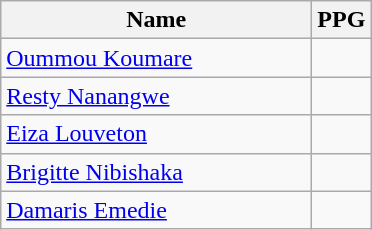<table class=wikitable>
<tr>
<th width=200>Name</th>
<th>PPG</th>
</tr>
<tr>
<td> <a href='#'>Oummou Koumare</a></td>
<td></td>
</tr>
<tr>
<td> <a href='#'>Resty Nanangwe</a></td>
<td></td>
</tr>
<tr>
<td> <a href='#'>Eiza Louveton</a></td>
<td></td>
</tr>
<tr>
<td> <a href='#'>Brigitte Nibishaka</a></td>
<td></td>
</tr>
<tr>
<td> <a href='#'>Damaris Emedie</a></td>
<td></td>
</tr>
</table>
